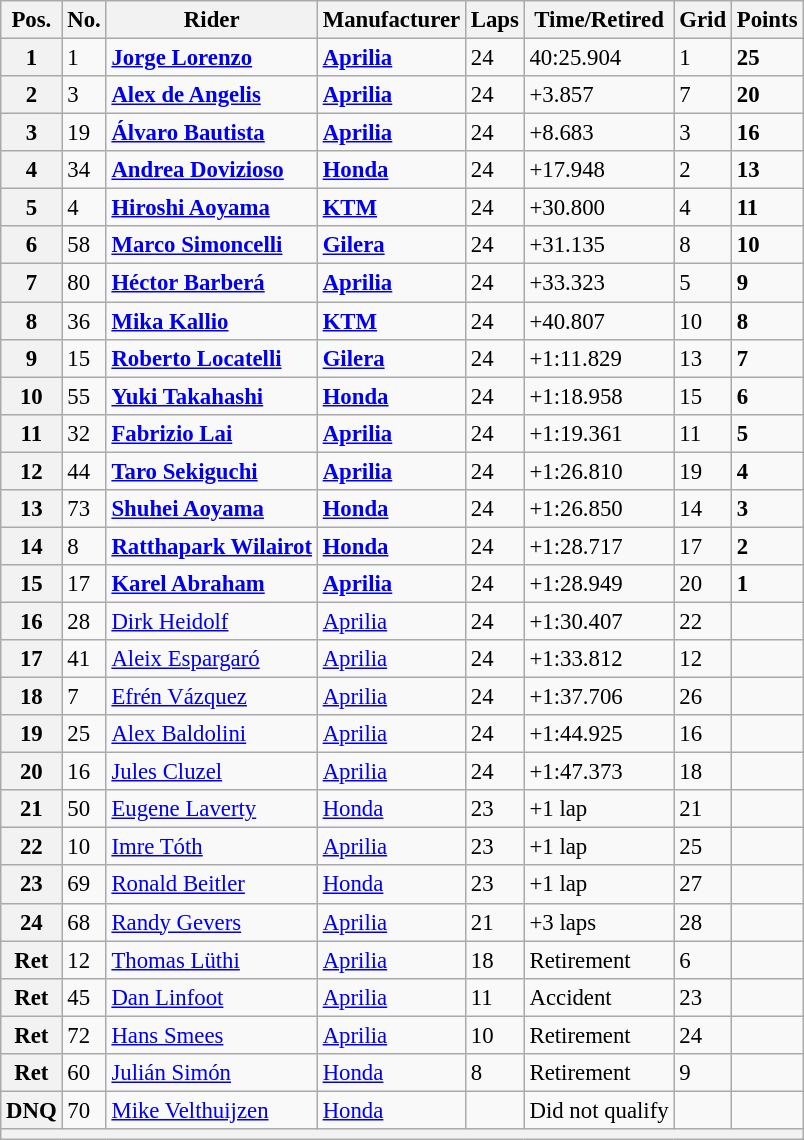<table class="wikitable" style="font-size: 95%;">
<tr>
<th>Pos.</th>
<th>No.</th>
<th>Rider</th>
<th>Manufacturer</th>
<th>Laps</th>
<th>Time/Retired</th>
<th>Grid</th>
<th>Points</th>
</tr>
<tr>
<th>1</th>
<td>1</td>
<td> <strong><a href='#'>Jorge Lorenzo</a></strong></td>
<td><strong><a href='#'>Aprilia</a></strong></td>
<td>24</td>
<td>40:25.904</td>
<td>1</td>
<td><strong>25</strong></td>
</tr>
<tr>
<th>2</th>
<td>3</td>
<td> <strong><a href='#'>Alex de Angelis</a></strong></td>
<td><strong><a href='#'>Aprilia</a></strong></td>
<td>24</td>
<td>+3.857</td>
<td>7</td>
<td><strong>20</strong></td>
</tr>
<tr>
<th>3</th>
<td>19</td>
<td> <strong><a href='#'>Álvaro Bautista</a></strong></td>
<td><strong><a href='#'>Aprilia</a></strong></td>
<td>24</td>
<td>+8.683</td>
<td>3</td>
<td><strong>16</strong></td>
</tr>
<tr>
<th>4</th>
<td>34</td>
<td> <strong><a href='#'>Andrea Dovizioso</a></strong></td>
<td><strong><a href='#'>Honda</a></strong></td>
<td>24</td>
<td>+17.948</td>
<td>2</td>
<td><strong>13</strong></td>
</tr>
<tr>
<th>5</th>
<td>4</td>
<td> <strong><a href='#'>Hiroshi Aoyama</a></strong></td>
<td><strong><a href='#'>KTM</a></strong></td>
<td>24</td>
<td>+30.800</td>
<td>4</td>
<td><strong>11</strong></td>
</tr>
<tr>
<th>6</th>
<td>58</td>
<td> <strong><a href='#'>Marco Simoncelli</a></strong></td>
<td><strong><a href='#'>Gilera</a></strong></td>
<td>24</td>
<td>+31.135</td>
<td>8</td>
<td><strong>10</strong></td>
</tr>
<tr>
<th>7</th>
<td>80</td>
<td> <strong><a href='#'>Héctor Barberá</a></strong></td>
<td><strong><a href='#'>Aprilia</a></strong></td>
<td>24</td>
<td>+33.323</td>
<td>5</td>
<td><strong>9</strong></td>
</tr>
<tr>
<th>8</th>
<td>36</td>
<td> <strong><a href='#'>Mika Kallio</a></strong></td>
<td><strong><a href='#'>KTM</a></strong></td>
<td>24</td>
<td>+40.807</td>
<td>10</td>
<td><strong>8</strong></td>
</tr>
<tr>
<th>9</th>
<td>15</td>
<td> <strong><a href='#'>Roberto Locatelli</a></strong></td>
<td><strong><a href='#'>Gilera</a></strong></td>
<td>24</td>
<td>+1:11.829</td>
<td>13</td>
<td><strong>7</strong></td>
</tr>
<tr>
<th>10</th>
<td>55</td>
<td> <strong><a href='#'>Yuki Takahashi</a></strong></td>
<td><strong><a href='#'>Honda</a></strong></td>
<td>24</td>
<td>+1:18.958</td>
<td>15</td>
<td><strong>6</strong></td>
</tr>
<tr>
<th>11</th>
<td>32</td>
<td> <strong><a href='#'>Fabrizio Lai</a></strong></td>
<td><strong><a href='#'>Aprilia</a></strong></td>
<td>24</td>
<td>+1:19.361</td>
<td>11</td>
<td><strong>5</strong></td>
</tr>
<tr>
<th>12</th>
<td>44</td>
<td> <strong><a href='#'>Taro Sekiguchi</a></strong></td>
<td><strong><a href='#'>Aprilia</a></strong></td>
<td>24</td>
<td>+1:26.810</td>
<td>19</td>
<td><strong>4</strong></td>
</tr>
<tr>
<th>13</th>
<td>73</td>
<td> <strong><a href='#'>Shuhei Aoyama</a></strong></td>
<td><strong><a href='#'>Honda</a></strong></td>
<td>24</td>
<td>+1:26.850</td>
<td>14</td>
<td><strong>3</strong></td>
</tr>
<tr>
<th>14</th>
<td>8</td>
<td> <strong><a href='#'>Ratthapark Wilairot</a></strong></td>
<td><strong><a href='#'>Honda</a></strong></td>
<td>24</td>
<td>+1:28.717</td>
<td>17</td>
<td><strong>2</strong></td>
</tr>
<tr>
<th>15</th>
<td>17</td>
<td> <strong><a href='#'>Karel Abraham</a></strong></td>
<td><strong><a href='#'>Aprilia</a></strong></td>
<td>24</td>
<td>+1:28.949</td>
<td>20</td>
<td><strong>1</strong></td>
</tr>
<tr>
<th>16</th>
<td>28</td>
<td> <a href='#'>Dirk Heidolf</a></td>
<td><a href='#'>Aprilia</a></td>
<td>24</td>
<td>+1:30.407</td>
<td>22</td>
<td></td>
</tr>
<tr>
<th>17</th>
<td>41</td>
<td> <a href='#'>Aleix Espargaró</a></td>
<td><a href='#'>Aprilia</a></td>
<td>24</td>
<td>+1:33.812</td>
<td>12</td>
<td></td>
</tr>
<tr>
<th>18</th>
<td>7</td>
<td> <a href='#'>Efrén Vázquez</a></td>
<td><a href='#'>Aprilia</a></td>
<td>24</td>
<td>+1:37.706</td>
<td>26</td>
<td></td>
</tr>
<tr>
<th>19</th>
<td>25</td>
<td> <a href='#'>Alex Baldolini</a></td>
<td><a href='#'>Aprilia</a></td>
<td>24</td>
<td>+1:44.925</td>
<td>16</td>
<td></td>
</tr>
<tr>
<th>20</th>
<td>16</td>
<td> <a href='#'>Jules Cluzel</a></td>
<td><a href='#'>Aprilia</a></td>
<td>24</td>
<td>+1:47.373</td>
<td>18</td>
<td></td>
</tr>
<tr>
<th>21</th>
<td>50</td>
<td> <a href='#'>Eugene Laverty</a></td>
<td><a href='#'>Honda</a></td>
<td>23</td>
<td>+1 lap</td>
<td>21</td>
<td></td>
</tr>
<tr>
<th>22</th>
<td>10</td>
<td> <a href='#'>Imre Tóth</a></td>
<td><a href='#'>Aprilia</a></td>
<td>23</td>
<td>+1 lap</td>
<td>25</td>
<td></td>
</tr>
<tr>
<th>23</th>
<td>69</td>
<td> <a href='#'>Ronald Beitler</a></td>
<td><a href='#'>Honda</a></td>
<td>23</td>
<td>+1 lap</td>
<td>27</td>
<td></td>
</tr>
<tr>
<th>24</th>
<td>68</td>
<td> <a href='#'>Randy Gevers</a></td>
<td><a href='#'>Aprilia</a></td>
<td>21</td>
<td>+3 laps</td>
<td>28</td>
<td></td>
</tr>
<tr>
<th>Ret</th>
<td>12</td>
<td> <a href='#'>Thomas Lüthi</a></td>
<td><a href='#'>Aprilia</a></td>
<td>18</td>
<td>Retirement</td>
<td>6</td>
<td></td>
</tr>
<tr>
<th>Ret</th>
<td>45</td>
<td> <a href='#'>Dan Linfoot</a></td>
<td><a href='#'>Aprilia</a></td>
<td>11</td>
<td>Accident</td>
<td>23</td>
<td></td>
</tr>
<tr>
<th>Ret</th>
<td>72</td>
<td> <a href='#'>Hans Smees</a></td>
<td><a href='#'>Aprilia</a></td>
<td>10</td>
<td>Retirement</td>
<td>24</td>
<td></td>
</tr>
<tr>
<th>Ret</th>
<td>60</td>
<td> <a href='#'>Julián Simón</a></td>
<td><a href='#'>Honda</a></td>
<td>8</td>
<td>Retirement</td>
<td>9</td>
<td></td>
</tr>
<tr>
<th>DNQ</th>
<td>70</td>
<td> <a href='#'>Mike Velthuijzen</a></td>
<td><a href='#'>Honda</a></td>
<td></td>
<td>Did not qualify</td>
<td></td>
<td></td>
</tr>
<tr>
<th colspan=8></th>
</tr>
</table>
